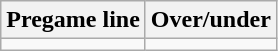<table class="wikitable">
<tr align="center">
<th style=>Pregame line</th>
<th style=>Over/under</th>
</tr>
<tr align="center">
<td></td>
<td></td>
</tr>
</table>
